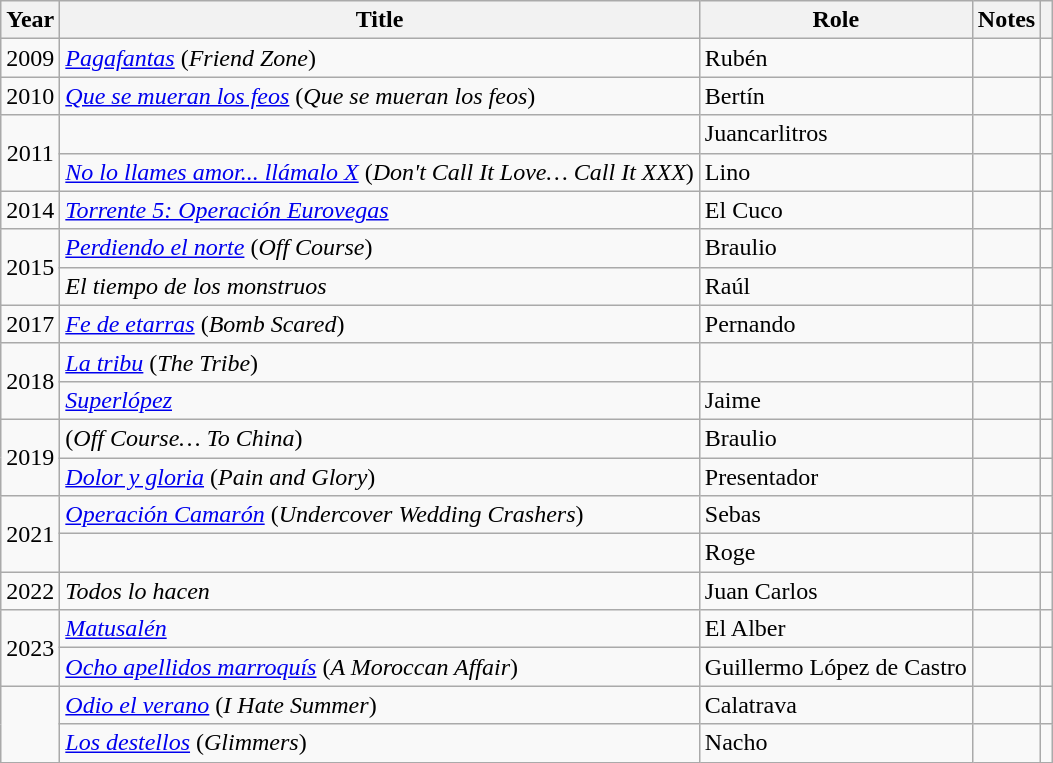<table class="wikitable sortable">
<tr>
<th>Year</th>
<th>Title</th>
<th>Role</th>
<th class="unsortable">Notes</th>
<th></th>
</tr>
<tr>
<td align = "center">2009</td>
<td><em><a href='#'>Pagafantas</a></em> (<em>Friend Zone</em>)</td>
<td>Rubén</td>
<td></td>
<td align = "center"></td>
</tr>
<tr>
<td align = "center">2010</td>
<td><em><a href='#'>Que se mueran los feos</a></em> (<em>Que se mueran los feos</em>)</td>
<td>Bertín</td>
<td></td>
<td align = "center"></td>
</tr>
<tr>
<td align = "center" rowspan = "2">2011</td>
<td><em></em></td>
<td>Juancarlitros</td>
<td></td>
<td align = "center"></td>
</tr>
<tr>
<td><em><a href='#'>No lo llames amor... llámalo X</a></em> (<em>Don't Call It Love… Call It XXX</em>)</td>
<td>Lino</td>
<td></td>
<td align = "center"></td>
</tr>
<tr>
<td align = "center">2014</td>
<td><em><a href='#'>Torrente 5: Operación Eurovegas</a></em></td>
<td>El Cuco</td>
<td></td>
<td align = "center"></td>
</tr>
<tr>
<td rowspan="2" align = "center">2015</td>
<td><em><a href='#'>Perdiendo el norte</a></em> (<em>Off Course</em>)</td>
<td>Braulio</td>
<td></td>
<td align = "center"></td>
</tr>
<tr>
<td><em>El tiempo de los monstruos</em></td>
<td>Raúl</td>
<td></td>
<td align = "center"></td>
</tr>
<tr>
<td align = "center">2017</td>
<td><em><a href='#'>Fe de etarras</a></em> (<em>Bomb Scared</em>)</td>
<td>Pernando</td>
<td></td>
<td align = "center"></td>
</tr>
<tr>
<td rowspan="2" align = "center">2018</td>
<td><em><a href='#'>La tribu</a></em> (<em>The Tribe</em>)</td>
<td></td>
<td></td>
<td align = "center"></td>
</tr>
<tr>
<td><em><a href='#'>Superlópez</a></em></td>
<td>Jaime</td>
<td></td>
<td align = "center"></td>
</tr>
<tr>
<td rowspan="2" align = "center">2019</td>
<td><em></em> (<em>Off Course… To China</em>)</td>
<td>Braulio</td>
<td></td>
<td align = "center"></td>
</tr>
<tr>
<td><em><a href='#'>Dolor y gloria</a></em> (<em>Pain and Glory</em>)</td>
<td>Presentador</td>
<td></td>
<td align = "center"></td>
</tr>
<tr>
<td align = "center" rowspan="2">2021</td>
<td><em><a href='#'>Operación Camarón</a></em> (<em>Undercover Wedding Crashers</em>)</td>
<td>Sebas</td>
<td></td>
<td align = "center"></td>
</tr>
<tr>
<td><em></em></td>
<td>Roge</td>
<td></td>
<td align = "center"></td>
</tr>
<tr>
<td align = "center">2022</td>
<td><em>Todos lo hacen</em></td>
<td>Juan Carlos</td>
<td></td>
<td align = "center"></td>
</tr>
<tr>
<td rowspan = "2" align = "center">2023</td>
<td><em><a href='#'>Matusalén</a></em></td>
<td>El Alber</td>
<td></td>
<td align = "center"></td>
</tr>
<tr>
<td><em><a href='#'>Ocho apellidos marroquís</a></em> (<em>A Moroccan Affair</em>)</td>
<td>Guillermo López de Castro</td>
<td></td>
<td align = "center"></td>
</tr>
<tr>
<td rowspan = "2"></td>
<td><em><a href='#'>Odio el verano</a></em> (<em>I Hate Summer</em>)</td>
<td>Calatrava</td>
<td></td>
<td></td>
</tr>
<tr>
<td><em><a href='#'>Los destellos</a></em> (<em>Glimmers</em>)</td>
<td>Nacho</td>
<td></td>
<td></td>
</tr>
</table>
